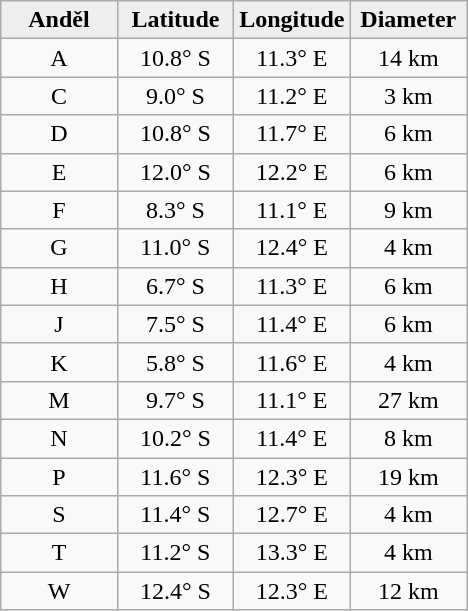<table class="wikitable">
<tr>
<th width="25%" style="background:#eeeeee;">Anděl</th>
<th width="25%" style="background:#eeeeee;">Latitude</th>
<th width="25%" style="background:#eeeeee;">Longitude</th>
<th width="25%" style="background:#eeeeee;">Diameter</th>
</tr>
<tr>
<td align="center">A</td>
<td align="center">10.8° S</td>
<td align="center">11.3° E</td>
<td align="center">14 km</td>
</tr>
<tr>
<td align="center">C</td>
<td align="center">9.0° S</td>
<td align="center">11.2° E</td>
<td align="center">3 km</td>
</tr>
<tr>
<td align="center">D</td>
<td align="center">10.8° S</td>
<td align="center">11.7° E</td>
<td align="center">6 km</td>
</tr>
<tr>
<td align="center">E</td>
<td align="center">12.0° S</td>
<td align="center">12.2° E</td>
<td align="center">6 km</td>
</tr>
<tr>
<td align="center">F</td>
<td align="center">8.3° S</td>
<td align="center">11.1° E</td>
<td align="center">9 km</td>
</tr>
<tr>
<td align="center">G</td>
<td align="center">11.0° S</td>
<td align="center">12.4° E</td>
<td align="center">4 km</td>
</tr>
<tr>
<td align="center">H</td>
<td align="center">6.7° S</td>
<td align="center">11.3° E</td>
<td align="center">6 km</td>
</tr>
<tr>
<td align="center">J</td>
<td align="center">7.5° S</td>
<td align="center">11.4° E</td>
<td align="center">6 km</td>
</tr>
<tr>
<td align="center">K</td>
<td align="center">5.8° S</td>
<td align="center">11.6° E</td>
<td align="center">4 km</td>
</tr>
<tr>
<td align="center">M</td>
<td align="center">9.7° S</td>
<td align="center">11.1° E</td>
<td align="center">27 km</td>
</tr>
<tr>
<td align="center">N</td>
<td align="center">10.2° S</td>
<td align="center">11.4° E</td>
<td align="center">8 km</td>
</tr>
<tr>
<td align="center">P</td>
<td align="center">11.6° S</td>
<td align="center">12.3° E</td>
<td align="center">19 km</td>
</tr>
<tr>
<td align="center">S</td>
<td align="center">11.4° S</td>
<td align="center">12.7° E</td>
<td align="center">4 km</td>
</tr>
<tr>
<td align="center">T</td>
<td align="center">11.2° S</td>
<td align="center">13.3° E</td>
<td align="center">4 km</td>
</tr>
<tr>
<td align="center">W</td>
<td align="center">12.4° S</td>
<td align="center">12.3° E</td>
<td align="center">12 km</td>
</tr>
</table>
